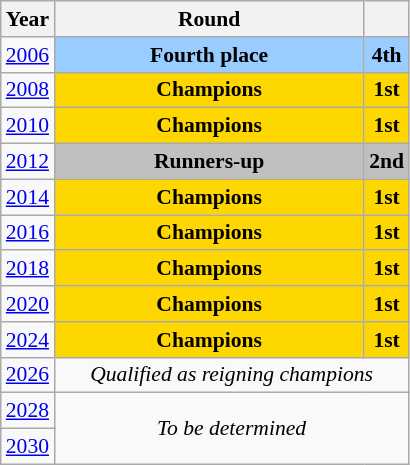<table class="wikitable" style="text-align: center; font-size:90%">
<tr>
<th>Year</th>
<th style="width:200px">Round</th>
<th></th>
</tr>
<tr>
<td><a href='#'>2006</a></td>
<td bgcolor="9acdff"><strong>Fourth place</strong></td>
<td bgcolor="9acdff"><strong>4th</strong></td>
</tr>
<tr>
<td><a href='#'>2008</a></td>
<td bgcolor=Gold><strong>Champions</strong></td>
<td bgcolor=Gold><strong>1st</strong></td>
</tr>
<tr>
<td><a href='#'>2010</a></td>
<td bgcolor=Gold><strong>Champions</strong></td>
<td bgcolor=Gold><strong>1st</strong></td>
</tr>
<tr>
<td><a href='#'>2012</a></td>
<td bgcolor=Silver><strong>Runners-up</strong></td>
<td bgcolor=Silver><strong>2nd</strong></td>
</tr>
<tr>
<td><a href='#'>2014</a></td>
<td bgcolor=Gold><strong>Champions</strong></td>
<td bgcolor=Gold><strong>1st</strong></td>
</tr>
<tr>
<td><a href='#'>2016</a></td>
<td bgcolor=Gold><strong>Champions</strong></td>
<td bgcolor=Gold><strong>1st</strong></td>
</tr>
<tr>
<td><a href='#'>2018</a></td>
<td bgcolor=Gold><strong>Champions</strong></td>
<td bgcolor=Gold><strong>1st</strong></td>
</tr>
<tr>
<td><a href='#'>2020</a></td>
<td bgcolor=Gold><strong>Champions</strong></td>
<td bgcolor=Gold><strong>1st</strong></td>
</tr>
<tr>
<td><a href='#'>2024</a></td>
<td bgcolor=Gold><strong>Champions</strong></td>
<td bgcolor=Gold><strong>1st</strong></td>
</tr>
<tr>
<td><a href='#'>2026</a></td>
<td colspan="2"><em>Qualified as reigning champions</em></td>
</tr>
<tr>
<td><a href='#'>2028</a></td>
<td colspan="2" rowspan="2"><em>To be determined</em></td>
</tr>
<tr>
<td><a href='#'>2030</a></td>
</tr>
</table>
